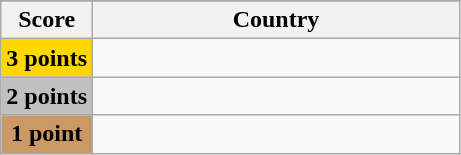<table class="wikitable">
<tr>
</tr>
<tr>
<th scope="col" width="20%">Score</th>
<th scope="col">Country</th>
</tr>
<tr>
<th scope="row" style="background:gold">3 points</th>
<td></td>
</tr>
<tr>
<th scope="row" style="background:silver">2 points</th>
<td></td>
</tr>
<tr>
<th scope="row" style="background:#CC9966">1 point</th>
<td></td>
</tr>
</table>
